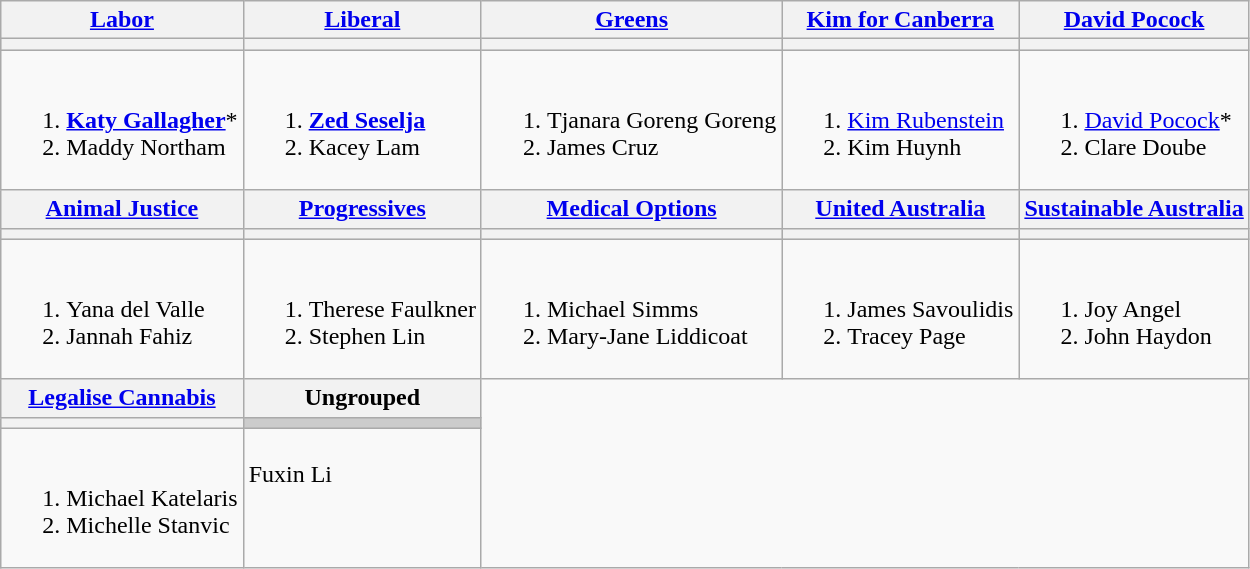<table class=wikitable>
<tr>
<th><a href='#'>Labor</a></th>
<th><a href='#'>Liberal</a></th>
<th><a href='#'>Greens</a></th>
<th><a href='#'>Kim for Canberra</a></th>
<th><a href='#'>David Pocock</a></th>
</tr>
<tr style=background:#ccc>
<th></th>
<th></th>
<th></th>
<th></th>
<th></th>
</tr>
<tr>
<td><br><ol><li><strong><a href='#'>Katy Gallagher</a></strong>*</li><li>Maddy Northam</li></ol></td>
<td valign=top><br><ol><li><strong><a href='#'>Zed Seselja</a></strong></li><li>Kacey Lam</li></ol></td>
<td valign=top><br><ol><li>Tjanara Goreng Goreng</li><li>James Cruz</li></ol></td>
<td valign=top><br><ol><li><a href='#'>Kim Rubenstein</a></li><li>Kim Huynh</li></ol></td>
<td><br><ol><li><a href='#'>David Pocock</a>*</li><li>Clare Doube</li></ol></td>
</tr>
<tr>
<th><a href='#'>Animal Justice</a></th>
<th><a href='#'>Progressives</a></th>
<th><a href='#'>Medical Options</a></th>
<th><a href='#'>United Australia</a></th>
<th><a href='#'>Sustainable Australia</a></th>
</tr>
<tr style=background:#ccc>
<th></th>
<th></th>
<th></th>
<th></th>
<th></th>
</tr>
<tr>
<td valign=top><br><ol><li>Yana del Valle</li><li>Jannah Fahiz</li></ol></td>
<td valign=top><br><ol><li>Therese Faulkner</li><li>Stephen Lin</li></ol></td>
<td valign=top><br><ol><li>Michael Simms</li><li>Mary-Jane Liddicoat</li></ol></td>
<td valign=top><br><ol><li>James Savoulidis</li><li>Tracey Page</li></ol></td>
<td valign=top><br><ol><li>Joy Angel</li><li>John Haydon</li></ol></td>
</tr>
<tr>
<th><a href='#'>Legalise Cannabis</a></th>
<th>Ungrouped</th>
</tr>
<tr style=background:#ccc>
<th></th>
<td></td>
</tr>
<tr>
<td valign=top><br><ol><li>Michael Katelaris</li><li>Michelle Stanvic</li></ol></td>
<td valign=top><br>Fuxin Li</td>
</tr>
</table>
